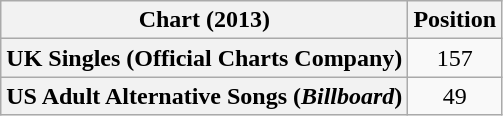<table class="wikitable sortable plainrowheaders">
<tr>
<th>Chart (2013)</th>
<th>Position</th>
</tr>
<tr>
<th scope="row">UK Singles (Official Charts Company)</th>
<td style="text-align:center;">157</td>
</tr>
<tr>
<th scope="row">US Adult Alternative Songs (<em>Billboard</em>)</th>
<td style="text-align:center;">49</td>
</tr>
</table>
